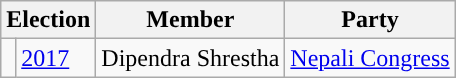<table class="wikitable">
<tr>
<th colspan="2">Election</th>
<th>Member</th>
<th>Party</th>
</tr>
<tr>
<td style="background-color:"></td>
<td><a href='#'>2017</a></td>
<td>Dipendra Shrestha</td>
<td><a href='#'>Nepali Congress</a></td>
</tr>
</table>
